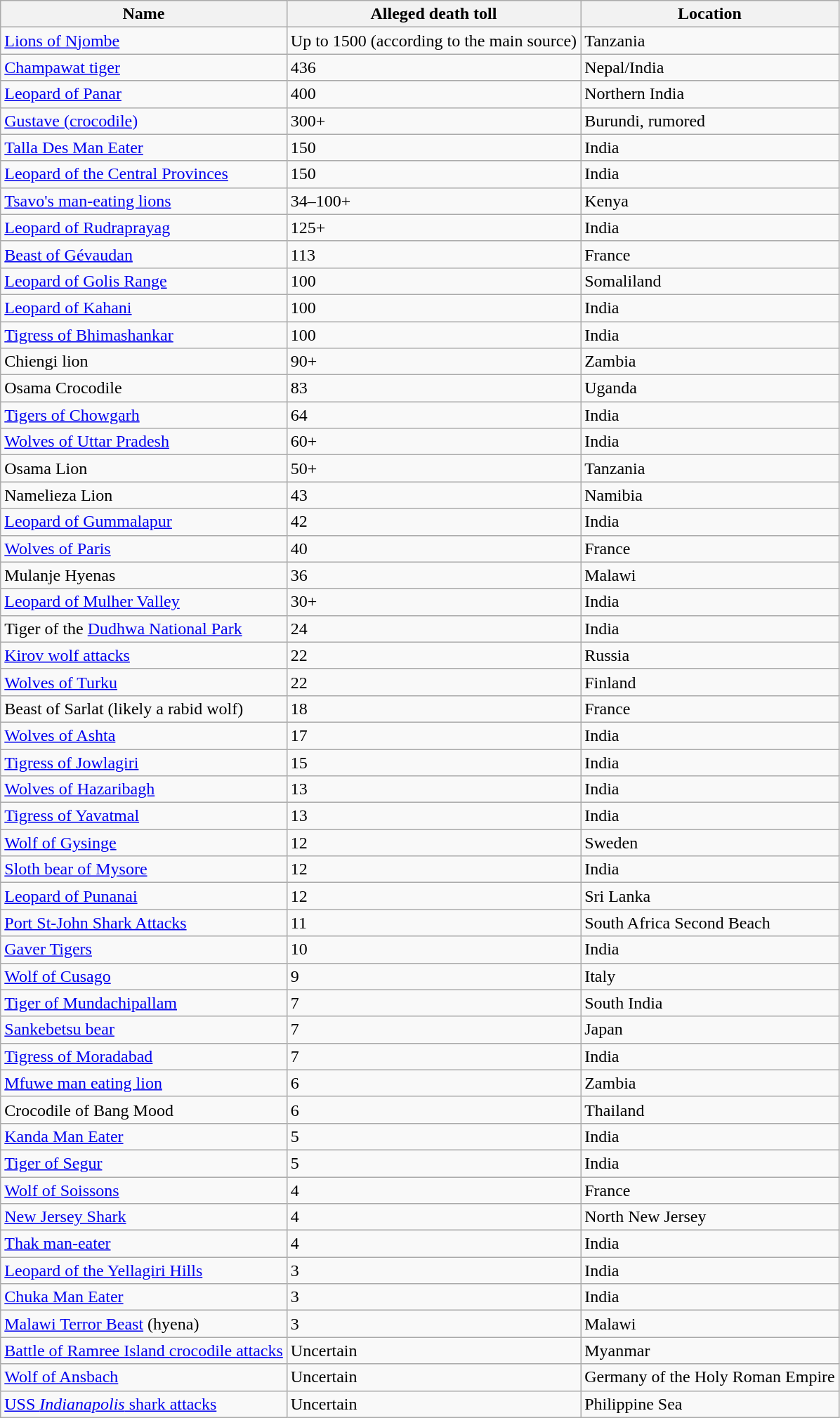<table class="wikitable">
<tr>
<th>Name</th>
<th>Alleged death toll</th>
<th>Location</th>
</tr>
<tr>
<td><a href='#'>Lions of Njombe</a></td>
<td>Up to 1500 (according to the main source)</td>
<td>Tanzania</td>
</tr>
<tr>
<td><a href='#'>Champawat tiger</a></td>
<td>436</td>
<td>Nepal/India</td>
</tr>
<tr>
<td><a href='#'>Leopard of Panar</a></td>
<td>400</td>
<td>Northern India</td>
</tr>
<tr>
<td><a href='#'>Gustave (crocodile)</a></td>
<td>300+</td>
<td>Burundi, rumored</td>
</tr>
<tr>
<td><a href='#'>Talla Des Man Eater</a></td>
<td>150</td>
<td>India</td>
</tr>
<tr>
<td><a href='#'>Leopard of the Central Provinces</a></td>
<td>150</td>
<td>India</td>
</tr>
<tr>
<td><a href='#'>Tsavo's man-eating lions</a></td>
<td>34–100+</td>
<td>Kenya</td>
</tr>
<tr>
<td><a href='#'>Leopard of Rudraprayag</a></td>
<td>125+</td>
<td>India</td>
</tr>
<tr>
<td><a href='#'>Beast of Gévaudan</a></td>
<td>113</td>
<td>France </td>
</tr>
<tr>
<td><a href='#'>Leopard of Golis Range</a></td>
<td>100</td>
<td>Somaliland </td>
</tr>
<tr>
<td><a href='#'>Leopard of Kahani</a></td>
<td>100</td>
<td>India </td>
</tr>
<tr>
<td><a href='#'>Tigress of Bhimashankar</a></td>
<td>100</td>
<td>India </td>
</tr>
<tr>
<td>Chiengi lion</td>
<td>90+</td>
<td>Zambia </td>
</tr>
<tr>
<td>Osama Crocodile</td>
<td>83</td>
<td>Uganda </td>
</tr>
<tr>
<td><a href='#'>Tigers of Chowgarh</a></td>
<td>64</td>
<td>India</td>
</tr>
<tr>
<td><a href='#'>Wolves of Uttar Pradesh</a></td>
<td>60+</td>
<td>India </td>
</tr>
<tr>
<td>Osama Lion</td>
<td>50+</td>
<td>Tanzania </td>
</tr>
<tr>
<td>Namelieza Lion</td>
<td>43</td>
<td>Namibia </td>
</tr>
<tr>
<td><a href='#'>Leopard of Gummalapur</a></td>
<td>42</td>
<td>India</td>
</tr>
<tr>
<td><a href='#'>Wolves of Paris</a></td>
<td>40</td>
<td>France </td>
</tr>
<tr>
<td>Mulanje Hyenas</td>
<td>36</td>
<td>Malawi </td>
</tr>
<tr>
<td><a href='#'>Leopard of Mulher Valley</a></td>
<td>30+</td>
<td>India </td>
</tr>
<tr>
<td>Tiger of the <a href='#'>Dudhwa National Park</a></td>
<td>24</td>
<td>India </td>
</tr>
<tr>
<td><a href='#'>Kirov wolf attacks</a></td>
<td>22</td>
<td>Russia</td>
</tr>
<tr>
<td><a href='#'>Wolves of Turku</a></td>
<td>22</td>
<td>Finland</td>
</tr>
<tr>
<td>Beast of Sarlat (likely a rabid wolf)</td>
<td>18</td>
<td>France </td>
</tr>
<tr>
<td><a href='#'>Wolves of Ashta</a></td>
<td>17</td>
<td>India</td>
</tr>
<tr>
<td><a href='#'>Tigress of Jowlagiri</a></td>
<td>15</td>
<td>India</td>
</tr>
<tr>
<td><a href='#'>Wolves of Hazaribagh</a></td>
<td>13</td>
<td>India</td>
</tr>
<tr>
<td><a href='#'>Tigress of Yavatmal</a></td>
<td>13</td>
<td>India </td>
</tr>
<tr>
<td><a href='#'>Wolf of Gysinge</a></td>
<td>12</td>
<td>Sweden</td>
</tr>
<tr>
<td><a href='#'>Sloth bear of Mysore</a></td>
<td>12</td>
<td>India</td>
</tr>
<tr>
<td><a href='#'>Leopard of Punanai</a></td>
<td>12</td>
<td>Sri Lanka </td>
</tr>
<tr>
<td><a href='#'>Port St-John Shark Attacks</a></td>
<td>11</td>
<td>South Africa Second Beach</td>
</tr>
<tr>
<td><a href='#'>Gaver Tigers</a></td>
<td>10</td>
<td>India</td>
</tr>
<tr>
<td><a href='#'>Wolf of Cusago</a></td>
<td>9</td>
<td>Italy </td>
</tr>
<tr>
<td><a href='#'>Tiger of Mundachipallam</a></td>
<td>7</td>
<td>South India</td>
</tr>
<tr>
<td><a href='#'>Sankebetsu bear</a></td>
<td>7</td>
<td>Japan</td>
</tr>
<tr>
<td><a href='#'>Tigress of Moradabad</a></td>
<td>7</td>
<td>India  </td>
</tr>
<tr>
<td><a href='#'>Mfuwe man eating lion</a></td>
<td>6</td>
<td>Zambia</td>
</tr>
<tr>
<td>Crocodile of Bang Mood</td>
<td>6</td>
<td>Thailand</td>
</tr>
<tr>
<td><a href='#'>Kanda Man Eater</a></td>
<td>5</td>
<td>India</td>
</tr>
<tr>
<td><a href='#'>Tiger of Segur</a></td>
<td>5</td>
<td>India</td>
</tr>
<tr>
<td><a href='#'>Wolf of Soissons</a></td>
<td>4</td>
<td>France</td>
</tr>
<tr>
<td><a href='#'>New Jersey Shark</a></td>
<td>4</td>
<td>North New Jersey</td>
</tr>
<tr>
<td><a href='#'>Thak man-eater</a></td>
<td>4</td>
<td>India</td>
</tr>
<tr>
<td><a href='#'>Leopard of the Yellagiri Hills</a></td>
<td>3</td>
<td>India</td>
</tr>
<tr>
<td><a href='#'>Chuka Man Eater</a></td>
<td>3</td>
<td>India</td>
</tr>
<tr>
<td><a href='#'>Malawi Terror Beast</a> (hyena)</td>
<td>3</td>
<td>Malawi</td>
</tr>
<tr>
<td><a href='#'>Battle of Ramree Island crocodile attacks</a></td>
<td>Uncertain</td>
<td>Myanmar</td>
</tr>
<tr>
<td><a href='#'>Wolf of Ansbach</a></td>
<td>Uncertain</td>
<td>Germany of the Holy Roman Empire</td>
</tr>
<tr>
<td><a href='#'>USS <em>Indianapolis</em> shark attacks</a></td>
<td>Uncertain</td>
<td>Philippine Sea</td>
</tr>
</table>
